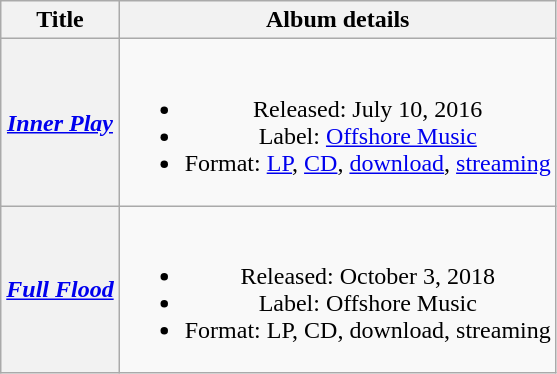<table class="wikitable plainrowheaders" style="text-align:center;">
<tr>
<th scope=col>Title</th>
<th scope=col>Album details</th>
</tr>
<tr>
<th scope="row"><em><a href='#'>Inner Play</a></em></th>
<td><br><ul><li>Released: July 10, 2016</li><li>Label: <a href='#'>Offshore Music</a></li><li>Format: <a href='#'>LP</a>, <a href='#'>CD</a>, <a href='#'>download</a>, <a href='#'>streaming</a></li></ul></td>
</tr>
<tr>
<th scope="row"><em><a href='#'>Full Flood</a></em></th>
<td><br><ul><li>Released: October 3, 2018</li><li>Label: Offshore Music</li><li>Format: LP, CD, download, streaming</li></ul></td>
</tr>
</table>
